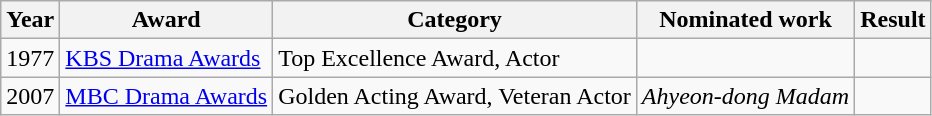<table class="wikitable">
<tr>
<th>Year</th>
<th>Award</th>
<th>Category</th>
<th>Nominated work</th>
<th>Result</th>
</tr>
<tr>
<td>1977</td>
<td><a href='#'>KBS Drama Awards</a></td>
<td>Top Excellence Award, Actor</td>
<td></td>
<td></td>
</tr>
<tr>
<td>2007</td>
<td><a href='#'>MBC Drama Awards</a></td>
<td>Golden Acting Award, Veteran Actor</td>
<td><em>Ahyeon-dong Madam</em></td>
<td></td>
</tr>
</table>
